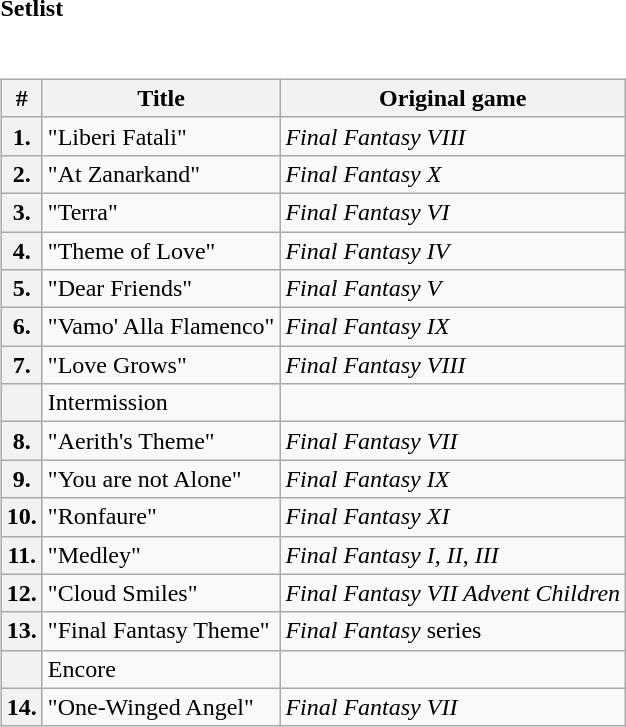<table class="collapsible collapsed" style="width:100%;">
<tr>
<th style="width:14em; text-align:left"><strong>Setlist</strong></th>
<th></th>
</tr>
<tr>
<td colspan="2"><br><table class="wikitable">
<tr>
<th scope=col>#</th>
<th scope=col>Title</th>
<th scope=col>Original game</th>
</tr>
<tr>
<th scope=row>1.</th>
<td>"Liberi Fatali"</td>
<td><em>Final Fantasy VIII</em></td>
</tr>
<tr>
<th scope=row>2.</th>
<td>"At Zanarkand"</td>
<td><em>Final Fantasy X</em></td>
</tr>
<tr>
<th scope=row>3.</th>
<td>"Terra"</td>
<td><em>Final Fantasy VI</em></td>
</tr>
<tr>
<th scope=row>4.</th>
<td>"Theme of Love"</td>
<td><em>Final Fantasy IV</em></td>
</tr>
<tr>
<th scope=row>5.</th>
<td>"Dear Friends"</td>
<td><em>Final Fantasy V</em></td>
</tr>
<tr>
<th scope=row>6.</th>
<td>"Vamo' Alla Flamenco"</td>
<td><em>Final Fantasy IX</em></td>
</tr>
<tr>
<th scope=row>7.</th>
<td>"Love Grows"</td>
<td><em>Final Fantasy VIII</em></td>
</tr>
<tr>
<th scope=row> </th>
<td>Intermission</td>
<td></td>
</tr>
<tr>
<th scope=row>8.</th>
<td>"Aerith's Theme"</td>
<td><em>Final Fantasy VII</em></td>
</tr>
<tr>
<th scope=row>9.</th>
<td>"You are not Alone"</td>
<td><em>Final Fantasy IX</em></td>
</tr>
<tr>
<th scope=row>10.</th>
<td>"Ronfaure"</td>
<td><em>Final Fantasy XI</em></td>
</tr>
<tr>
<th scope=row>11.</th>
<td>"Medley"</td>
<td><em>Final Fantasy I</em>, <em>II</em>, <em>III</em></td>
</tr>
<tr>
<th scope=row>12.</th>
<td>"Cloud Smiles"</td>
<td><em>Final Fantasy VII Advent Children</em></td>
</tr>
<tr>
<th scope=row>13.</th>
<td>"Final Fantasy Theme"</td>
<td><em>Final Fantasy</em> series</td>
</tr>
<tr>
<th scope=row> </th>
<td>Encore</td>
<td></td>
</tr>
<tr>
<th scope=row>14.</th>
<td>"One-Winged Angel"</td>
<td><em>Final Fantasy VII</em></td>
</tr>
</table>
</td>
</tr>
</table>
